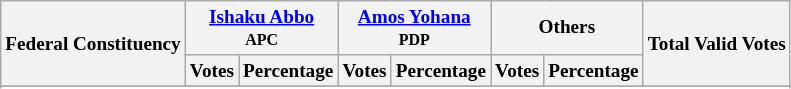<table class="wikitable sortable mw-collapsible" style=" font-size: 80%">
<tr>
<th rowspan="2">Federal Constituency</th>
<th colspan="2"><a href='#'>Ishaku Abbo</a><br><small>APC</small></th>
<th colspan="2"><a href='#'>Amos Yohana</a><br><small>PDP</small></th>
<th colspan="2">Others</th>
<th rowspan="2">Total Valid Votes</th>
</tr>
<tr>
<th>Votes</th>
<th>Percentage</th>
<th>Votes</th>
<th>Percentage</th>
<th>Votes</th>
<th>Percentage</th>
</tr>
<tr>
</tr>
<tr>
</tr>
<tr>
</tr>
<tr>
</tr>
<tr>
</tr>
</table>
